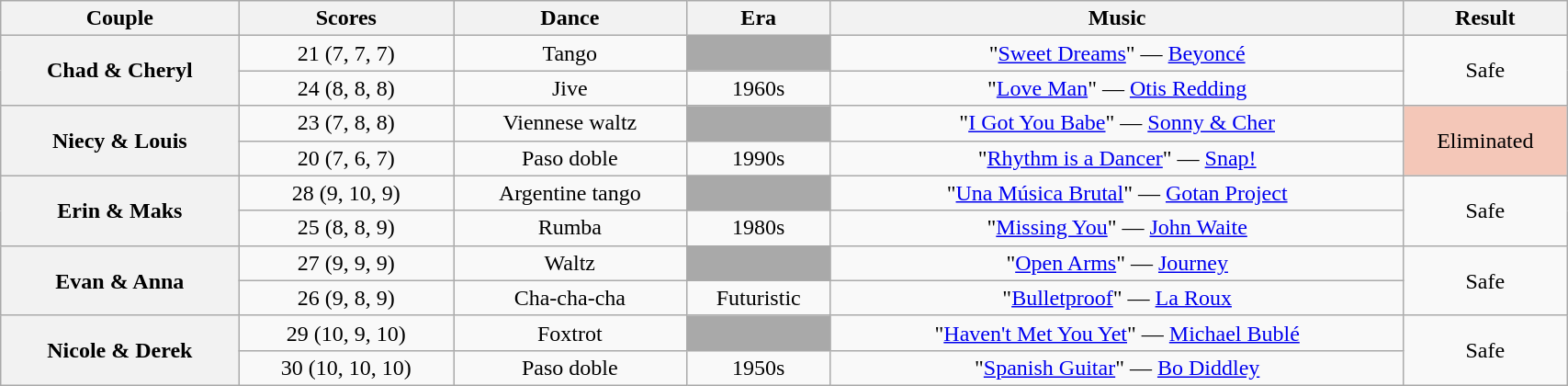<table class="wikitable sortable" style="text-align:center; width:90%">
<tr>
<th scope="col">Couple</th>
<th scope="col">Scores</th>
<th scope="col" class="unsortable">Dance</th>
<th scope="col" class="unsortable">Era</th>
<th scope="col" class="unsortable">Music</th>
<th scope="col" class="unsortable">Result</th>
</tr>
<tr>
<th scope="row" rowspan="2">Chad & Cheryl</th>
<td>21 (7, 7, 7)</td>
<td>Tango</td>
<td bgcolor=darkgray></td>
<td>"<a href='#'>Sweet Dreams</a>" — <a href='#'>Beyoncé</a></td>
<td rowspan="2">Safe</td>
</tr>
<tr>
<td>24 (8, 8, 8)</td>
<td>Jive</td>
<td>1960s</td>
<td>"<a href='#'>Love Man</a>" — <a href='#'>Otis Redding</a></td>
</tr>
<tr>
<th scope="row" rowspan="2">Niecy & Louis</th>
<td>23 (7, 8, 8)</td>
<td>Viennese waltz</td>
<td bgcolor=darkgray></td>
<td>"<a href='#'>I Got You Babe</a>" — <a href='#'>Sonny & Cher</a></td>
<td rowspan="2" bgcolor=f4c7b8>Eliminated</td>
</tr>
<tr>
<td>20 (7, 6, 7)</td>
<td>Paso doble</td>
<td>1990s</td>
<td>"<a href='#'>Rhythm is a Dancer</a>" — <a href='#'>Snap!</a></td>
</tr>
<tr>
<th scope="row" rowspan="2">Erin & Maks</th>
<td>28 (9, 10, 9)</td>
<td>Argentine tango</td>
<td bgcolor=darkgray></td>
<td>"<a href='#'>Una Música Brutal</a>" — <a href='#'>Gotan Project</a></td>
<td rowspan="2">Safe</td>
</tr>
<tr>
<td>25 (8, 8, 9)</td>
<td>Rumba</td>
<td>1980s</td>
<td>"<a href='#'>Missing You</a>" — <a href='#'>John Waite</a></td>
</tr>
<tr>
<th scope="row" rowspan="2">Evan & Anna</th>
<td>27 (9, 9, 9)</td>
<td>Waltz</td>
<td bgcolor=darkgray></td>
<td>"<a href='#'>Open Arms</a>" — <a href='#'>Journey</a></td>
<td rowspan="2">Safe</td>
</tr>
<tr>
<td>26 (9, 8, 9)</td>
<td>Cha-cha-cha</td>
<td>Futuristic</td>
<td>"<a href='#'>Bulletproof</a>" — <a href='#'>La Roux</a></td>
</tr>
<tr>
<th scope="row" rowspan="2">Nicole & Derek</th>
<td>29 (10, 9, 10)</td>
<td>Foxtrot</td>
<td bgcolor=darkgray></td>
<td>"<a href='#'>Haven't Met You Yet</a>" — <a href='#'>Michael Bublé</a></td>
<td rowspan="2">Safe</td>
</tr>
<tr>
<td>30 (10, 10, 10)</td>
<td>Paso doble</td>
<td>1950s</td>
<td>"<a href='#'>Spanish Guitar</a>" — <a href='#'>Bo Diddley</a></td>
</tr>
</table>
